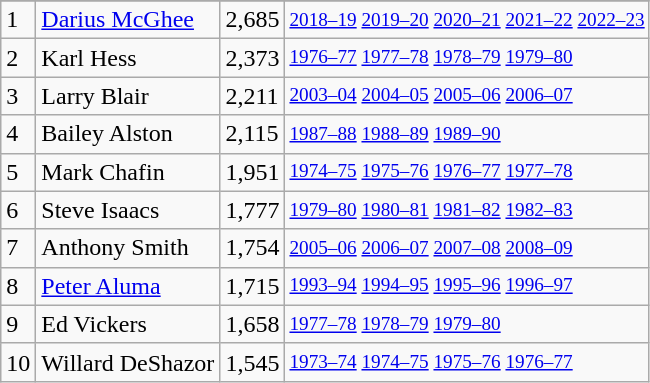<table class="wikitable">
<tr>
</tr>
<tr>
<td>1</td>
<td><a href='#'>Darius McGhee</a></td>
<td>2,685</td>
<td style="font-size:80%;"><a href='#'>2018–19</a> <a href='#'>2019–20</a> <a href='#'>2020–21</a> <a href='#'>2021–22</a> <a href='#'>2022–23</a></td>
</tr>
<tr>
<td>2</td>
<td>Karl Hess</td>
<td>2,373</td>
<td style="font-size:80%;"><a href='#'>1976–77</a> <a href='#'>1977–78</a> <a href='#'>1978–79</a> <a href='#'>1979–80</a></td>
</tr>
<tr>
<td>3</td>
<td>Larry Blair</td>
<td>2,211</td>
<td style="font-size:80%;"><a href='#'>2003–04</a> <a href='#'>2004–05</a> <a href='#'>2005–06</a> <a href='#'>2006–07</a></td>
</tr>
<tr>
<td>4</td>
<td>Bailey Alston</td>
<td>2,115</td>
<td style="font-size:80%;"><a href='#'>1987–88</a> <a href='#'>1988–89</a> <a href='#'>1989–90</a></td>
</tr>
<tr>
<td>5</td>
<td>Mark Chafin</td>
<td>1,951</td>
<td style="font-size:80%;"><a href='#'>1974–75</a> <a href='#'>1975–76</a> <a href='#'>1976–77</a> <a href='#'>1977–78</a></td>
</tr>
<tr>
<td>6</td>
<td>Steve Isaacs</td>
<td>1,777</td>
<td style="font-size:80%;"><a href='#'>1979–80</a> <a href='#'>1980–81</a> <a href='#'>1981–82</a> <a href='#'>1982–83</a></td>
</tr>
<tr>
<td>7</td>
<td>Anthony Smith</td>
<td>1,754</td>
<td style="font-size:80%;"><a href='#'>2005–06</a> <a href='#'>2006–07</a> <a href='#'>2007–08</a> <a href='#'>2008–09</a></td>
</tr>
<tr>
<td>8</td>
<td><a href='#'>Peter Aluma</a></td>
<td>1,715</td>
<td style="font-size:80%;"><a href='#'>1993–94</a> <a href='#'>1994–95</a> <a href='#'>1995–96</a> <a href='#'>1996–97</a></td>
</tr>
<tr>
<td>9</td>
<td>Ed Vickers</td>
<td>1,658</td>
<td style="font-size:80%;"><a href='#'>1977–78</a> <a href='#'>1978–79</a> <a href='#'>1979–80</a></td>
</tr>
<tr>
<td>10</td>
<td>Willard DeShazor</td>
<td>1,545</td>
<td style="font-size:80%;"><a href='#'>1973–74</a> <a href='#'>1974–75</a> <a href='#'>1975–76</a> <a href='#'>1976–77</a></td>
</tr>
</table>
